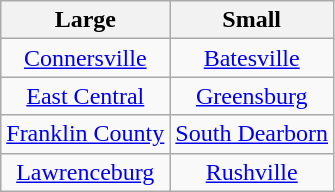<table class="wikitable" style="text-align:center">
<tr>
<th>Large</th>
<th>Small</th>
</tr>
<tr>
<td><a href='#'>Connersville</a></td>
<td><a href='#'>Batesville</a></td>
</tr>
<tr>
<td><a href='#'>East Central</a></td>
<td><a href='#'>Greensburg</a></td>
</tr>
<tr>
<td><a href='#'>Franklin County</a></td>
<td><a href='#'>South Dearborn</a></td>
</tr>
<tr>
<td><a href='#'>Lawrenceburg</a></td>
<td><a href='#'>Rushville</a></td>
</tr>
</table>
